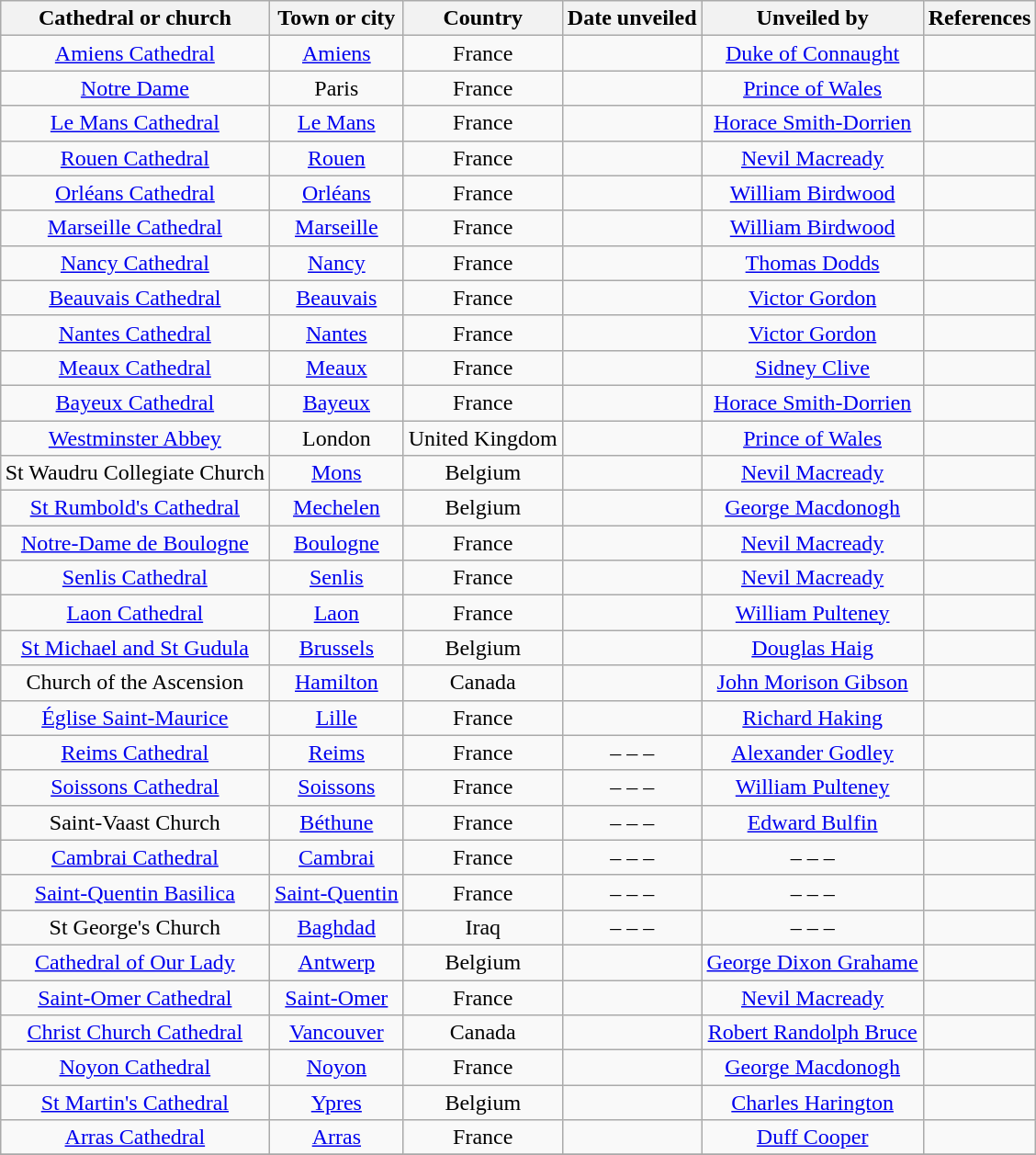<table class="wikitable sortable" style="text-align: center; margin: auto auto">
<tr>
<th>Cathedral or church</th>
<th>Town or city</th>
<th>Country</th>
<th>Date unveiled</th>
<th class="unsortable">Unveiled by</th>
<th class="unsortable">References</th>
</tr>
<tr>
<td><a href='#'>Amiens Cathedral</a></td>
<td><a href='#'>Amiens</a></td>
<td>France</td>
<td></td>
<td><a href='#'>Duke of Connaught</a></td>
<td></td>
</tr>
<tr>
<td><a href='#'>Notre Dame</a></td>
<td>Paris</td>
<td>France</td>
<td></td>
<td><a href='#'>Prince of Wales</a></td>
<td></td>
</tr>
<tr>
<td><a href='#'>Le Mans Cathedral</a></td>
<td><a href='#'>Le Mans</a></td>
<td>France</td>
<td></td>
<td><a href='#'>Horace Smith-Dorrien</a></td>
<td></td>
</tr>
<tr>
<td><a href='#'>Rouen Cathedral</a></td>
<td><a href='#'>Rouen</a></td>
<td>France</td>
<td></td>
<td><a href='#'>Nevil Macready</a></td>
<td></td>
</tr>
<tr>
<td><a href='#'>Orléans Cathedral</a></td>
<td><a href='#'>Orléans</a></td>
<td>France</td>
<td></td>
<td><a href='#'>William Birdwood</a></td>
<td></td>
</tr>
<tr>
<td><a href='#'>Marseille Cathedral</a></td>
<td><a href='#'>Marseille</a></td>
<td>France</td>
<td></td>
<td><a href='#'>William Birdwood</a></td>
<td></td>
</tr>
<tr>
<td><a href='#'>Nancy Cathedral</a></td>
<td><a href='#'>Nancy</a></td>
<td>France</td>
<td></td>
<td><a href='#'>Thomas Dodds</a></td>
<td></td>
</tr>
<tr>
<td><a href='#'>Beauvais Cathedral</a></td>
<td><a href='#'>Beauvais</a></td>
<td>France</td>
<td></td>
<td><a href='#'>Victor Gordon</a></td>
<td></td>
</tr>
<tr>
<td><a href='#'>Nantes Cathedral</a></td>
<td><a href='#'>Nantes</a></td>
<td>France</td>
<td></td>
<td><a href='#'>Victor Gordon</a></td>
<td></td>
</tr>
<tr>
<td><a href='#'>Meaux Cathedral</a></td>
<td><a href='#'>Meaux</a></td>
<td>France</td>
<td></td>
<td><a href='#'>Sidney Clive</a></td>
<td></td>
</tr>
<tr>
<td><a href='#'>Bayeux Cathedral</a></td>
<td><a href='#'>Bayeux</a></td>
<td>France</td>
<td></td>
<td><a href='#'>Horace Smith-Dorrien</a></td>
<td></td>
</tr>
<tr>
<td><a href='#'>Westminster Abbey</a></td>
<td>London</td>
<td>United Kingdom</td>
<td></td>
<td><a href='#'>Prince of Wales</a></td>
<td></td>
</tr>
<tr>
<td>St Waudru Collegiate Church</td>
<td><a href='#'>Mons</a></td>
<td>Belgium</td>
<td></td>
<td><a href='#'>Nevil Macready</a></td>
<td></td>
</tr>
<tr>
<td><a href='#'>St Rumbold's Cathedral</a></td>
<td><a href='#'>Mechelen</a></td>
<td>Belgium</td>
<td></td>
<td><a href='#'>George Macdonogh</a></td>
<td></td>
</tr>
<tr>
<td><a href='#'>Notre-Dame de Boulogne</a></td>
<td><a href='#'>Boulogne</a></td>
<td>France</td>
<td></td>
<td><a href='#'>Nevil Macready</a></td>
<td></td>
</tr>
<tr>
<td><a href='#'>Senlis Cathedral</a></td>
<td><a href='#'>Senlis</a></td>
<td>France</td>
<td></td>
<td><a href='#'>Nevil Macready</a></td>
<td></td>
</tr>
<tr>
<td><a href='#'>Laon Cathedral</a></td>
<td><a href='#'>Laon</a></td>
<td>France</td>
<td></td>
<td><a href='#'>William Pulteney</a></td>
<td></td>
</tr>
<tr>
<td><a href='#'>St Michael and St Gudula</a></td>
<td><a href='#'>Brussels</a></td>
<td>Belgium</td>
<td></td>
<td><a href='#'>Douglas Haig</a></td>
<td></td>
</tr>
<tr>
<td>Church of the Ascension</td>
<td><a href='#'>Hamilton</a></td>
<td>Canada</td>
<td></td>
<td><a href='#'>John Morison Gibson</a></td>
<td></td>
</tr>
<tr>
<td><a href='#'>Église Saint-Maurice</a></td>
<td><a href='#'>Lille</a></td>
<td>France</td>
<td></td>
<td><a href='#'>Richard Haking</a></td>
<td></td>
</tr>
<tr>
<td><a href='#'>Reims Cathedral</a></td>
<td><a href='#'>Reims</a></td>
<td>France</td>
<td>– – –</td>
<td><a href='#'>Alexander Godley</a></td>
<td></td>
</tr>
<tr>
<td><a href='#'>Soissons Cathedral</a></td>
<td><a href='#'>Soissons</a></td>
<td>France</td>
<td>– – –</td>
<td><a href='#'>William Pulteney</a></td>
<td></td>
</tr>
<tr>
<td>Saint-Vaast Church</td>
<td><a href='#'>Béthune</a></td>
<td>France</td>
<td>– – –</td>
<td><a href='#'>Edward Bulfin</a></td>
<td></td>
</tr>
<tr>
<td><a href='#'>Cambrai Cathedral</a></td>
<td><a href='#'>Cambrai</a></td>
<td>France</td>
<td>– – –</td>
<td>– – –</td>
<td></td>
</tr>
<tr>
<td><a href='#'>Saint-Quentin Basilica</a></td>
<td><a href='#'>Saint-Quentin</a></td>
<td>France</td>
<td>– – –</td>
<td>– – –</td>
<td></td>
</tr>
<tr>
<td>St George's Church</td>
<td><a href='#'>Baghdad</a></td>
<td>Iraq</td>
<td>– – –</td>
<td>– – –</td>
<td></td>
</tr>
<tr>
<td><a href='#'>Cathedral of Our Lady</a></td>
<td><a href='#'>Antwerp</a></td>
<td>Belgium</td>
<td></td>
<td><a href='#'>George Dixon Grahame</a></td>
<td></td>
</tr>
<tr>
<td><a href='#'>Saint-Omer Cathedral</a></td>
<td><a href='#'>Saint-Omer</a></td>
<td>France</td>
<td></td>
<td><a href='#'>Nevil Macready</a></td>
<td></td>
</tr>
<tr>
<td><a href='#'>Christ Church Cathedral</a></td>
<td><a href='#'>Vancouver</a></td>
<td>Canada</td>
<td></td>
<td><a href='#'>Robert Randolph Bruce</a></td>
<td></td>
</tr>
<tr>
<td><a href='#'>Noyon Cathedral</a></td>
<td><a href='#'>Noyon</a></td>
<td>France</td>
<td></td>
<td><a href='#'>George Macdonogh</a></td>
<td></td>
</tr>
<tr>
<td><a href='#'>St Martin's Cathedral</a></td>
<td><a href='#'>Ypres</a></td>
<td>Belgium</td>
<td></td>
<td><a href='#'>Charles Harington</a></td>
<td></td>
</tr>
<tr>
<td><a href='#'>Arras Cathedral</a></td>
<td><a href='#'>Arras</a></td>
<td>France</td>
<td></td>
<td><a href='#'>Duff Cooper</a></td>
<td></td>
</tr>
<tr>
</tr>
</table>
